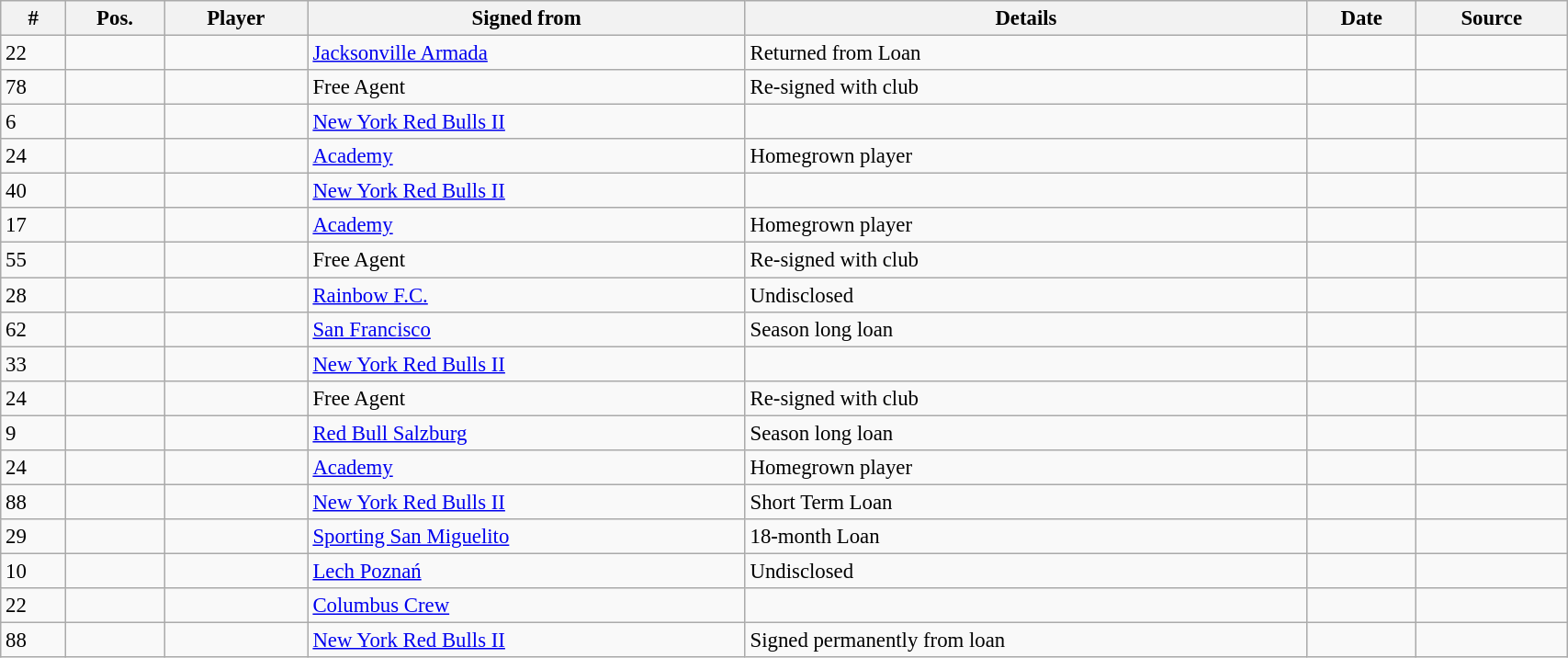<table class="wikitable sortable" style="width:90%; text-align:center; font-size:95%; text-align:left;">
<tr>
<th><strong>#</strong></th>
<th><strong>Pos.</strong></th>
<th><strong>Player</strong></th>
<th><strong>Signed from</strong></th>
<th><strong>Details</strong></th>
<th><strong>Date</strong></th>
<th><strong>Source</strong></th>
</tr>
<tr>
<td>22</td>
<td></td>
<td></td>
<td> <a href='#'>Jacksonville Armada</a></td>
<td>Returned from Loan</td>
<td></td>
<td></td>
</tr>
<tr>
<td>78</td>
<td></td>
<td></td>
<td>Free Agent</td>
<td>Re-signed with club</td>
<td></td>
<td></td>
</tr>
<tr>
<td>6</td>
<td></td>
<td></td>
<td> <a href='#'>New York Red Bulls II</a></td>
<td></td>
<td></td>
<td></td>
</tr>
<tr>
<td>24</td>
<td></td>
<td></td>
<td><a href='#'>Academy</a></td>
<td>Homegrown player</td>
<td></td>
<td></td>
</tr>
<tr>
<td>40</td>
<td></td>
<td></td>
<td> <a href='#'>New York Red Bulls II</a></td>
<td></td>
<td></td>
<td></td>
</tr>
<tr>
<td>17</td>
<td></td>
<td></td>
<td><a href='#'>Academy</a></td>
<td>Homegrown player</td>
<td></td>
<td></td>
</tr>
<tr>
<td>55</td>
<td></td>
<td></td>
<td>Free Agent</td>
<td>Re-signed with club</td>
<td></td>
<td></td>
</tr>
<tr>
<td>28</td>
<td></td>
<td></td>
<td> <a href='#'>Rainbow F.C.</a></td>
<td>Undisclosed</td>
<td></td>
<td></td>
</tr>
<tr>
<td>62</td>
<td></td>
<td></td>
<td> <a href='#'>San Francisco</a></td>
<td>Season long loan</td>
<td></td>
<td></td>
</tr>
<tr>
<td>33</td>
<td></td>
<td></td>
<td> <a href='#'>New York Red Bulls II</a></td>
<td></td>
<td></td>
<td></td>
</tr>
<tr>
<td>24</td>
<td></td>
<td></td>
<td>Free Agent</td>
<td>Re-signed with club</td>
<td></td>
<td></td>
</tr>
<tr>
<td>9</td>
<td></td>
<td></td>
<td> <a href='#'>Red Bull Salzburg</a></td>
<td>Season long loan</td>
<td></td>
<td></td>
</tr>
<tr>
<td>24</td>
<td></td>
<td></td>
<td><a href='#'>Academy</a></td>
<td>Homegrown player</td>
<td></td>
<td></td>
</tr>
<tr>
<td>88</td>
<td></td>
<td></td>
<td> <a href='#'>New York Red Bulls II</a></td>
<td>Short Term Loan</td>
<td></td>
<td></td>
</tr>
<tr>
<td>29</td>
<td></td>
<td></td>
<td> <a href='#'>Sporting San Miguelito</a></td>
<td>18-month Loan</td>
<td></td>
<td></td>
</tr>
<tr>
<td>10</td>
<td></td>
<td></td>
<td> <a href='#'>Lech Poznań</a></td>
<td>Undisclosed</td>
<td></td>
<td></td>
</tr>
<tr>
<td>22</td>
<td></td>
<td></td>
<td> <a href='#'>Columbus Crew</a></td>
<td></td>
<td></td>
<td></td>
</tr>
<tr>
<td>88</td>
<td></td>
<td></td>
<td> <a href='#'>New York Red Bulls II</a></td>
<td>Signed permanently from loan</td>
<td></td>
<td></td>
</tr>
</table>
